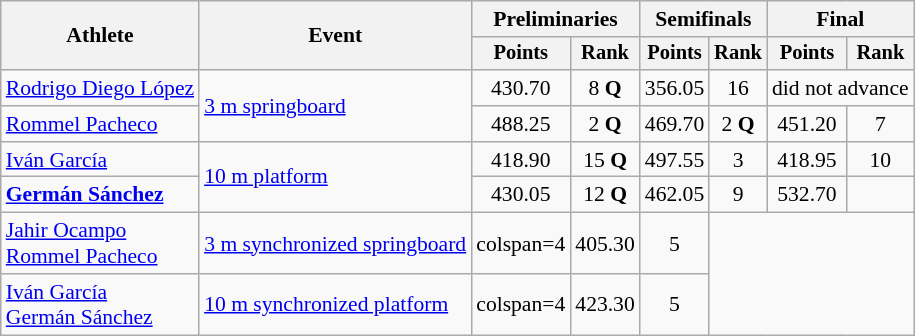<table class=wikitable style="font-size:90%">
<tr>
<th rowspan="2">Athlete</th>
<th rowspan="2">Event</th>
<th colspan="2">Preliminaries</th>
<th colspan="2">Semifinals</th>
<th colspan="2">Final</th>
</tr>
<tr style="font-size:95%">
<th>Points</th>
<th>Rank</th>
<th>Points</th>
<th>Rank</th>
<th>Points</th>
<th>Rank</th>
</tr>
<tr align=center>
<td align=left><a href='#'>Rodrigo Diego López</a></td>
<td align=left rowspan=2><a href='#'>3 m springboard</a></td>
<td>430.70</td>
<td>8 <strong>Q</strong></td>
<td>356.05</td>
<td>16</td>
<td colspan=2>did not advance</td>
</tr>
<tr align=center>
<td align=left><a href='#'>Rommel Pacheco</a></td>
<td>488.25</td>
<td>2 <strong>Q</strong></td>
<td>469.70</td>
<td>2 <strong>Q</strong></td>
<td>451.20</td>
<td>7</td>
</tr>
<tr align=center>
<td align=left><a href='#'>Iván García</a></td>
<td align=left rowspan=2><a href='#'>10 m platform</a></td>
<td>418.90</td>
<td>15 <strong>Q</strong></td>
<td>497.55</td>
<td>3</td>
<td>418.95</td>
<td>10</td>
</tr>
<tr align=center>
<td align=left><strong><a href='#'>Germán Sánchez</a></strong></td>
<td>430.05</td>
<td>12 <strong>Q</strong></td>
<td>462.05</td>
<td>9</td>
<td>532.70</td>
<td></td>
</tr>
<tr align=center>
<td align=left><a href='#'>Jahir Ocampo</a><br><a href='#'>Rommel Pacheco</a></td>
<td align=left><a href='#'>3 m synchronized springboard</a></td>
<td>colspan=4 </td>
<td>405.30</td>
<td>5</td>
</tr>
<tr align=center>
<td align=left><a href='#'>Iván García</a><br><a href='#'>Germán Sánchez</a></td>
<td align=left><a href='#'>10 m synchronized platform</a></td>
<td>colspan=4 </td>
<td>423.30</td>
<td>5</td>
</tr>
</table>
